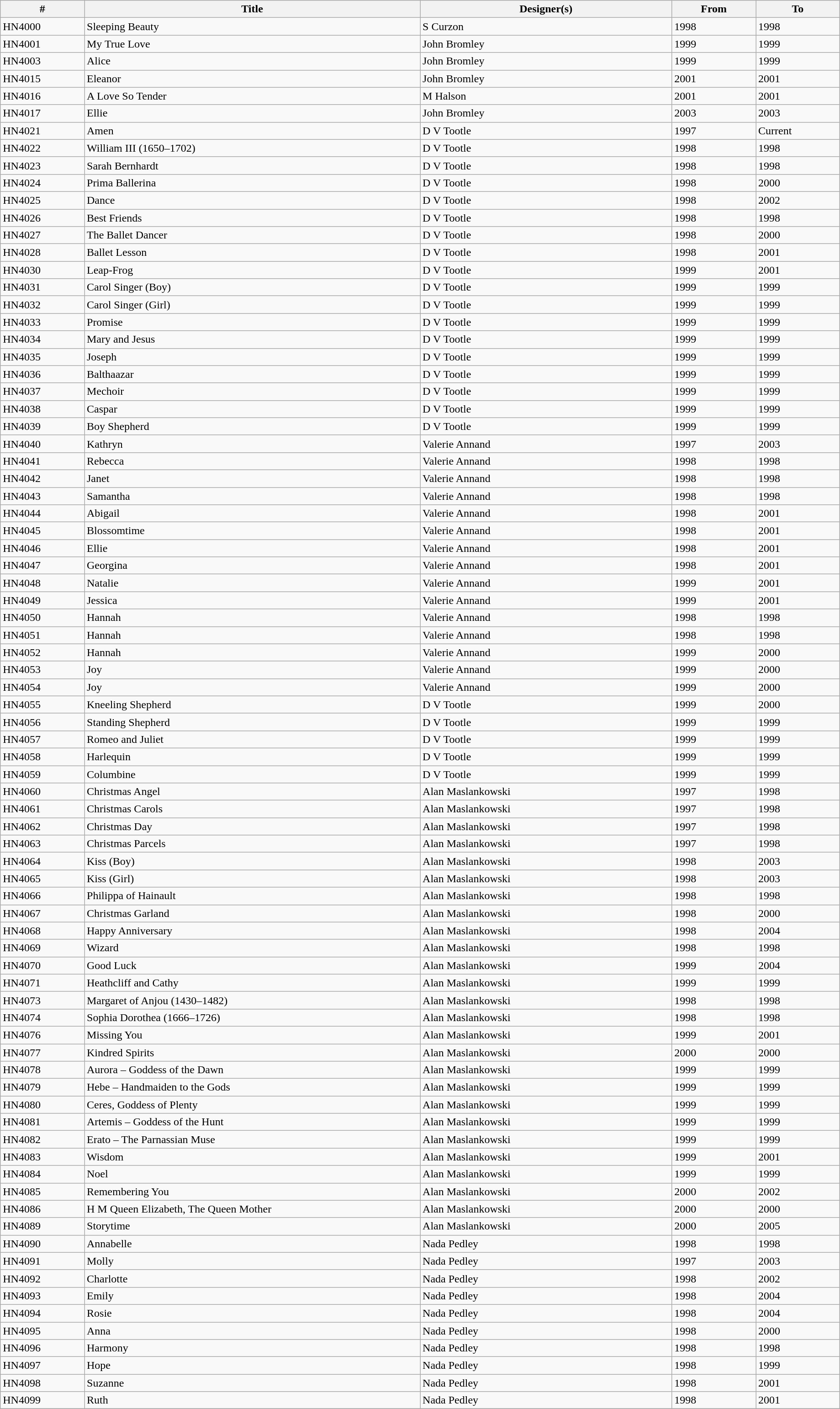<table class="wikitable collapsible" width="97%" border="1" cellpadding="1" cellspacing="0" align="centre">
<tr>
<th width=10%>#</th>
<th width=40%>Title</th>
<th width=30%>Designer(s)</th>
<th width=10%>From</th>
<th width=10%>To</th>
</tr>
<tr>
<td>HN4000</td>
<td>Sleeping Beauty</td>
<td>S Curzon</td>
<td>1998</td>
<td>1998</td>
</tr>
<tr>
<td>HN4001</td>
<td>My True Love</td>
<td>John Bromley</td>
<td>1999</td>
<td>1999</td>
</tr>
<tr>
<td>HN4003</td>
<td>Alice</td>
<td>John Bromley</td>
<td>1999</td>
<td>1999</td>
</tr>
<tr>
<td>HN4015</td>
<td>Eleanor</td>
<td>John Bromley</td>
<td>2001</td>
<td>2001</td>
</tr>
<tr>
<td>HN4016</td>
<td>A Love So Tender</td>
<td>M Halson</td>
<td>2001</td>
<td>2001</td>
</tr>
<tr>
<td>HN4017</td>
<td>Ellie</td>
<td>John Bromley</td>
<td>2003</td>
<td>2003</td>
</tr>
<tr>
<td>HN4021</td>
<td>Amen</td>
<td>D V Tootle</td>
<td>1997</td>
<td>Current</td>
</tr>
<tr>
<td>HN4022</td>
<td>William III (1650–1702)</td>
<td>D V Tootle</td>
<td>1998</td>
<td>1998</td>
</tr>
<tr>
<td>HN4023</td>
<td>Sarah Bernhardt</td>
<td>D V Tootle</td>
<td>1998</td>
<td>1998</td>
</tr>
<tr>
<td>HN4024</td>
<td>Prima Ballerina</td>
<td>D V Tootle</td>
<td>1998</td>
<td>2000</td>
</tr>
<tr>
<td>HN4025</td>
<td>Dance</td>
<td>D V Tootle</td>
<td>1998</td>
<td>2002</td>
</tr>
<tr>
<td>HN4026</td>
<td>Best Friends</td>
<td>D V Tootle</td>
<td>1998</td>
<td>1998</td>
</tr>
<tr>
<td>HN4027</td>
<td>The Ballet Dancer</td>
<td>D V Tootle</td>
<td>1998</td>
<td>2000</td>
</tr>
<tr>
<td>HN4028</td>
<td>Ballet Lesson</td>
<td>D V Tootle</td>
<td>1998</td>
<td>2001</td>
</tr>
<tr>
<td>HN4030</td>
<td>Leap-Frog</td>
<td>D V Tootle</td>
<td>1999</td>
<td>2001</td>
</tr>
<tr>
<td>HN4031</td>
<td>Carol Singer (Boy)</td>
<td>D V Tootle</td>
<td>1999</td>
<td>1999</td>
</tr>
<tr>
<td>HN4032</td>
<td>Carol Singer (Girl)</td>
<td>D V Tootle</td>
<td>1999</td>
<td>1999</td>
</tr>
<tr>
<td>HN4033</td>
<td>Promise</td>
<td>D V Tootle</td>
<td>1999</td>
<td>1999</td>
</tr>
<tr>
<td>HN4034</td>
<td>Mary and Jesus</td>
<td>D V Tootle</td>
<td>1999</td>
<td>1999</td>
</tr>
<tr>
<td>HN4035</td>
<td>Joseph</td>
<td>D V Tootle</td>
<td>1999</td>
<td>1999</td>
</tr>
<tr>
<td>HN4036</td>
<td>Balthaazar</td>
<td>D V Tootle</td>
<td>1999</td>
<td>1999</td>
</tr>
<tr>
<td>HN4037</td>
<td>Mechoir</td>
<td>D V Tootle</td>
<td>1999</td>
<td>1999</td>
</tr>
<tr>
<td>HN4038</td>
<td>Caspar</td>
<td>D V Tootle</td>
<td>1999</td>
<td>1999</td>
</tr>
<tr>
<td>HN4039</td>
<td>Boy Shepherd</td>
<td>D V Tootle</td>
<td>1999</td>
<td>1999</td>
</tr>
<tr>
<td>HN4040</td>
<td>Kathryn</td>
<td>Valerie Annand</td>
<td>1997</td>
<td>2003</td>
</tr>
<tr>
<td>HN4041</td>
<td>Rebecca</td>
<td>Valerie Annand</td>
<td>1998</td>
<td>1998</td>
</tr>
<tr>
<td>HN4042</td>
<td>Janet</td>
<td>Valerie Annand</td>
<td>1998</td>
<td>1998</td>
</tr>
<tr>
<td>HN4043</td>
<td>Samantha</td>
<td>Valerie Annand</td>
<td>1998</td>
<td>1998</td>
</tr>
<tr>
<td>HN4044</td>
<td>Abigail</td>
<td>Valerie Annand</td>
<td>1998</td>
<td>2001</td>
</tr>
<tr>
<td>HN4045</td>
<td>Blossomtime</td>
<td>Valerie Annand</td>
<td>1998</td>
<td>2001</td>
</tr>
<tr>
<td>HN4046</td>
<td>Ellie</td>
<td>Valerie Annand</td>
<td>1998</td>
<td>2001</td>
</tr>
<tr>
<td>HN4047</td>
<td>Georgina</td>
<td>Valerie Annand</td>
<td>1998</td>
<td>2001</td>
</tr>
<tr>
<td>HN4048</td>
<td>Natalie</td>
<td>Valerie Annand</td>
<td>1999</td>
<td>2001</td>
</tr>
<tr>
<td>HN4049</td>
<td>Jessica</td>
<td>Valerie Annand</td>
<td>1999</td>
<td>2001</td>
</tr>
<tr>
<td>HN4050</td>
<td>Hannah</td>
<td>Valerie Annand</td>
<td>1998</td>
<td>1998</td>
</tr>
<tr>
<td>HN4051</td>
<td>Hannah</td>
<td>Valerie Annand</td>
<td>1998</td>
<td>1998</td>
</tr>
<tr>
<td>HN4052</td>
<td>Hannah</td>
<td>Valerie Annand</td>
<td>1999</td>
<td>2000</td>
</tr>
<tr>
<td>HN4053</td>
<td>Joy</td>
<td>Valerie Annand</td>
<td>1999</td>
<td>2000</td>
</tr>
<tr>
<td>HN4054</td>
<td>Joy</td>
<td>Valerie Annand</td>
<td>1999</td>
<td>2000</td>
</tr>
<tr>
<td>HN4055</td>
<td>Kneeling Shepherd</td>
<td>D V Tootle</td>
<td>1999</td>
<td>2000</td>
</tr>
<tr>
<td>HN4056</td>
<td>Standing Shepherd</td>
<td>D V Tootle</td>
<td>1999</td>
<td>1999</td>
</tr>
<tr>
<td>HN4057</td>
<td>Romeo and Juliet</td>
<td>D V Tootle</td>
<td>1999</td>
<td>1999</td>
</tr>
<tr>
<td>HN4058</td>
<td>Harlequin</td>
<td>D V Tootle</td>
<td>1999</td>
<td>1999</td>
</tr>
<tr>
<td>HN4059</td>
<td>Columbine</td>
<td>D V Tootle</td>
<td>1999</td>
<td>1999</td>
</tr>
<tr>
<td>HN4060</td>
<td>Christmas Angel</td>
<td>Alan Maslankowski</td>
<td>1997</td>
<td>1998</td>
</tr>
<tr>
<td>HN4061</td>
<td>Christmas Carols</td>
<td>Alan Maslankowski</td>
<td>1997</td>
<td>1998</td>
</tr>
<tr>
<td>HN4062</td>
<td>Christmas Day</td>
<td>Alan Maslankowski</td>
<td>1997</td>
<td>1998</td>
</tr>
<tr>
<td>HN4063</td>
<td>Christmas Parcels</td>
<td>Alan Maslankowski</td>
<td>1997</td>
<td>1998</td>
</tr>
<tr>
<td>HN4064</td>
<td>Kiss (Boy)</td>
<td>Alan Maslankowski</td>
<td>1998</td>
<td>2003</td>
</tr>
<tr>
<td>HN4065</td>
<td>Kiss (Girl)</td>
<td>Alan Maslankowski</td>
<td>1998</td>
<td>2003</td>
</tr>
<tr>
<td>HN4066</td>
<td>Philippa of Hainault</td>
<td>Alan Maslankowski</td>
<td>1998</td>
<td>1998</td>
</tr>
<tr>
<td>HN4067</td>
<td>Christmas Garland</td>
<td>Alan Maslankowski</td>
<td>1998</td>
<td>2000</td>
</tr>
<tr>
<td>HN4068</td>
<td>Happy Anniversary</td>
<td>Alan Maslankowski</td>
<td>1998</td>
<td>2004</td>
</tr>
<tr>
<td>HN4069</td>
<td>Wizard</td>
<td>Alan Maslankowski</td>
<td>1998</td>
<td>1998</td>
</tr>
<tr>
<td>HN4070</td>
<td>Good Luck</td>
<td>Alan Maslankowski</td>
<td>1999</td>
<td>2004</td>
</tr>
<tr>
<td>HN4071</td>
<td>Heathcliff and Cathy</td>
<td>Alan Maslankowski</td>
<td>1999</td>
<td>1999</td>
</tr>
<tr>
<td>HN4073</td>
<td>Margaret of Anjou (1430–1482)</td>
<td>Alan Maslankowski</td>
<td>1998</td>
<td>1998</td>
</tr>
<tr>
<td>HN4074</td>
<td>Sophia Dorothea (1666–1726)</td>
<td>Alan Maslankowski</td>
<td>1998</td>
<td>1998</td>
</tr>
<tr>
<td>HN4076</td>
<td>Missing You</td>
<td>Alan Maslankowski</td>
<td>1999</td>
<td>2001</td>
</tr>
<tr>
<td>HN4077</td>
<td>Kindred Spirits</td>
<td>Alan Maslankowski</td>
<td>2000</td>
<td>2000</td>
</tr>
<tr>
<td>HN4078</td>
<td>Aurora – Goddess of the Dawn</td>
<td>Alan Maslankowski</td>
<td>1999</td>
<td>1999</td>
</tr>
<tr>
<td>HN4079</td>
<td>Hebe – Handmaiden to the Gods</td>
<td>Alan Maslankowski</td>
<td>1999</td>
<td>1999</td>
</tr>
<tr>
<td>HN4080</td>
<td>Ceres, Goddess of Plenty</td>
<td>Alan Maslankowski</td>
<td>1999</td>
<td>1999</td>
</tr>
<tr>
<td>HN4081</td>
<td>Artemis – Goddess of the Hunt</td>
<td>Alan Maslankowski</td>
<td>1999</td>
<td>1999</td>
</tr>
<tr>
<td>HN4082</td>
<td>Erato – The Parnassian Muse</td>
<td>Alan Maslankowski</td>
<td>1999</td>
<td>1999</td>
</tr>
<tr>
<td>HN4083</td>
<td>Wisdom</td>
<td>Alan Maslankowski</td>
<td>1999</td>
<td>2001</td>
</tr>
<tr>
<td>HN4084</td>
<td>Noel</td>
<td>Alan Maslankowski</td>
<td>1999</td>
<td>1999</td>
</tr>
<tr>
<td>HN4085</td>
<td>Remembering You</td>
<td>Alan Maslankowski</td>
<td>2000</td>
<td>2002</td>
</tr>
<tr>
<td>HN4086</td>
<td>H M Queen Elizabeth, The Queen Mother</td>
<td>Alan Maslankowski</td>
<td>2000</td>
<td>2000</td>
</tr>
<tr>
<td>HN4089</td>
<td>Storytime</td>
<td>Alan Maslankowski</td>
<td>2000</td>
<td>2005</td>
</tr>
<tr>
<td>HN4090</td>
<td>Annabelle</td>
<td>Nada Pedley</td>
<td>1998</td>
<td>1998</td>
</tr>
<tr>
<td>HN4091</td>
<td>Molly</td>
<td>Nada Pedley</td>
<td>1997</td>
<td>2003</td>
</tr>
<tr>
<td>HN4092</td>
<td>Charlotte</td>
<td>Nada Pedley</td>
<td>1998</td>
<td>2002</td>
</tr>
<tr>
<td>HN4093</td>
<td>Emily</td>
<td>Nada Pedley</td>
<td>1998</td>
<td>2004</td>
</tr>
<tr>
<td>HN4094</td>
<td>Rosie</td>
<td>Nada Pedley</td>
<td>1998</td>
<td>2004</td>
</tr>
<tr>
<td>HN4095</td>
<td>Anna</td>
<td>Nada Pedley</td>
<td>1998</td>
<td>2000</td>
</tr>
<tr>
<td>HN4096</td>
<td>Harmony</td>
<td>Nada Pedley</td>
<td>1998</td>
<td>1998</td>
</tr>
<tr>
<td>HN4097</td>
<td>Hope</td>
<td>Nada Pedley</td>
<td>1998</td>
<td>1999</td>
</tr>
<tr>
<td>HN4098</td>
<td>Suzanne</td>
<td>Nada Pedley</td>
<td>1998</td>
<td>2001</td>
</tr>
<tr>
<td>HN4099</td>
<td>Ruth</td>
<td>Nada Pedley</td>
<td>1998</td>
<td>2001</td>
</tr>
<tr>
</tr>
</table>
